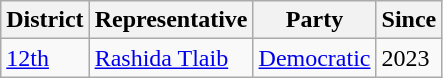<table class="wikitable">
<tr>
<th>District</th>
<th>Representative</th>
<th>Party</th>
<th>Since</th>
</tr>
<tr>
<td><a href='#'>12th</a></td>
<td><a href='#'>Rashida Tlaib</a></td>
<td><a href='#'>Democratic</a></td>
<td>2023</td>
</tr>
</table>
